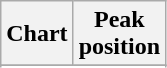<table class="wikitable sortable plainrowheaders" style="text-align:center;">
<tr>
<th scope="col">Chart</th>
<th scope="col">Peak<br>position</th>
</tr>
<tr>
</tr>
<tr>
</tr>
</table>
